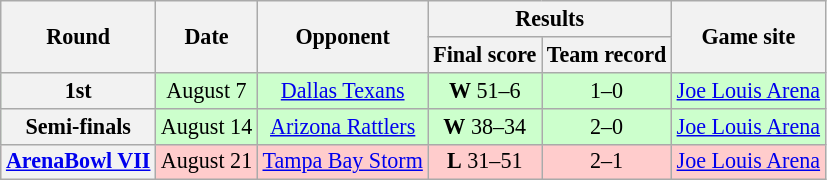<table class="wikitable" style="font-size: 92%;" "align=center">
<tr>
<th rowspan="2">Round</th>
<th rowspan="2">Date</th>
<th rowspan="2">Opponent</th>
<th colspan="2">Results</th>
<th rowspan="2">Game site</th>
</tr>
<tr>
<th>Final score</th>
<th>Team record</th>
</tr>
<tr style="background:#cfc">
<th>1st</th>
<td style="text-align:center;">August 7</td>
<td style="text-align:center;"><a href='#'>Dallas Texans</a></td>
<td style="text-align:center;"><strong>W</strong> 51–6</td>
<td style="text-align:center;">1–0</td>
<td style="text-align:center;"><a href='#'>Joe Louis Arena</a></td>
</tr>
<tr style="background:#cfc">
<th>Semi-finals</th>
<td style="text-align:center;">August 14</td>
<td style="text-align:center;"><a href='#'>Arizona Rattlers</a></td>
<td style="text-align:center;"><strong>W</strong> 38–34</td>
<td style="text-align:center;">2–0</td>
<td style="text-align:center;"><a href='#'>Joe Louis Arena</a></td>
</tr>
<tr style="background:#fcc">
<th><a href='#'>ArenaBowl VII</a></th>
<td style="text-align:center;">August 21</td>
<td style="text-align:center;"><a href='#'>Tampa Bay Storm</a></td>
<td style="text-align:center;"><strong>L</strong> 31–51</td>
<td style="text-align:center;">2–1</td>
<td style="text-align:center;"><a href='#'>Joe Louis Arena</a></td>
</tr>
</table>
